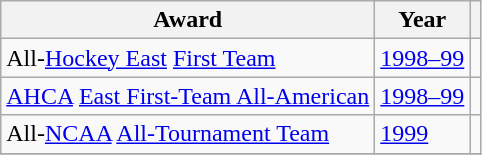<table class="wikitable">
<tr>
<th>Award</th>
<th>Year</th>
<th></th>
</tr>
<tr>
<td>All-<a href='#'>Hockey East</a> <a href='#'>First Team</a></td>
<td><a href='#'>1998–99</a></td>
<td></td>
</tr>
<tr>
<td><a href='#'>AHCA</a> <a href='#'>East First-Team All-American</a></td>
<td><a href='#'>1998–99</a></td>
<td></td>
</tr>
<tr>
<td>All-<a href='#'>NCAA</a> <a href='#'>All-Tournament Team</a></td>
<td><a href='#'>1999</a></td>
<td></td>
</tr>
<tr>
</tr>
</table>
